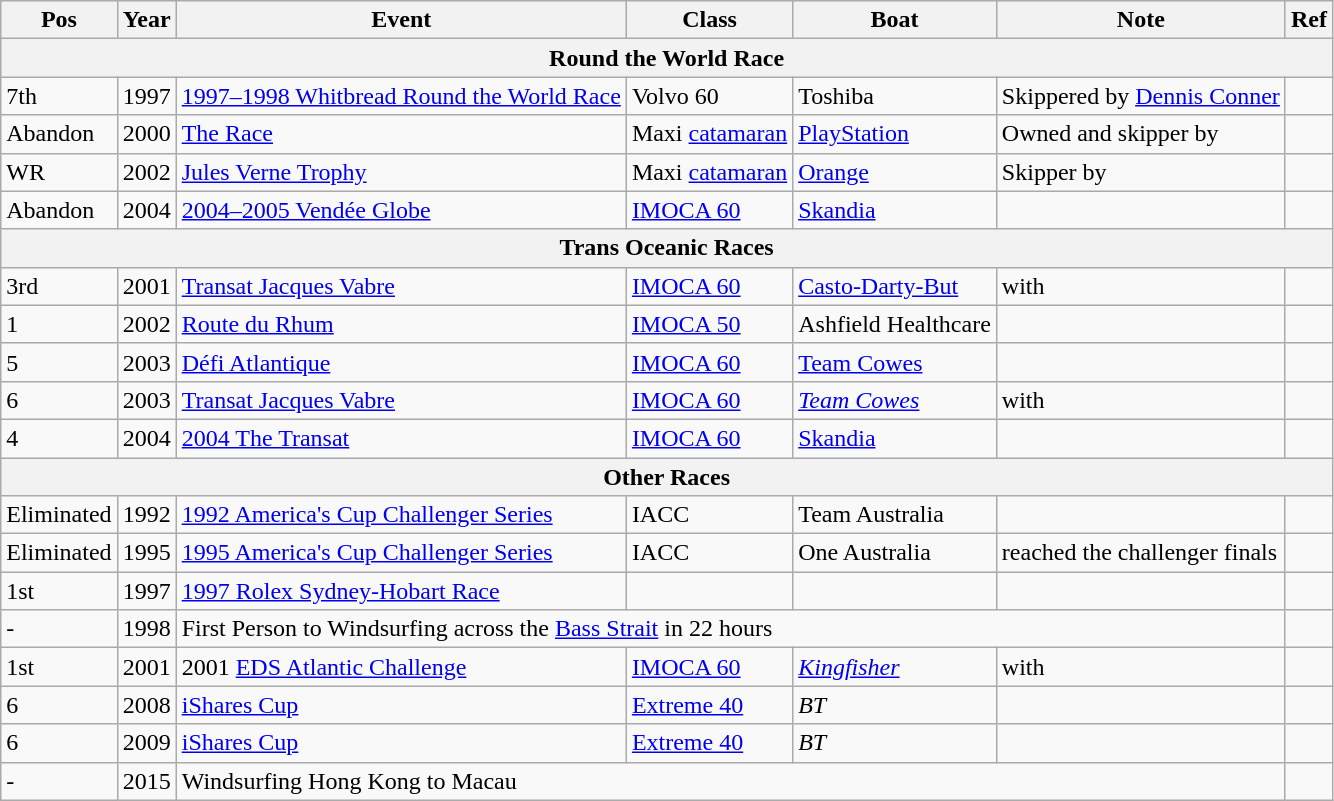<table class="wikitable sortable">
<tr>
<th>Pos</th>
<th>Year</th>
<th>Event</th>
<th>Class</th>
<th>Boat</th>
<th>Note</th>
<th>Ref</th>
</tr>
<tr>
<th colspan=7>Round the World Race</th>
</tr>
<tr>
<td>7th</td>
<td>1997</td>
<td><a href='#'>1997–1998 Whitbread Round the World Race</a></td>
<td>Volvo 60</td>
<td>Toshiba</td>
<td>Skippered by <a href='#'>Dennis Conner</a></td>
<td></td>
</tr>
<tr>
<td>Abandon</td>
<td>2000</td>
<td><a href='#'>The Race</a></td>
<td>Maxi <a href='#'>catamaran</a></td>
<td><a href='#'>PlayStation</a></td>
<td>Owned and skipper by </td>
<td></td>
</tr>
<tr>
<td>WR</td>
<td>2002</td>
<td><a href='#'>Jules Verne Trophy</a></td>
<td>Maxi <a href='#'>catamaran</a></td>
<td><a href='#'>Orange</a></td>
<td>Skipper by </td>
<td></td>
</tr>
<tr>
<td>Abandon</td>
<td>2004</td>
<td><a href='#'>2004–2005 Vendée Globe</a></td>
<td><a href='#'>IMOCA 60</a></td>
<td><a href='#'>Skandia</a></td>
<td></td>
<td></td>
</tr>
<tr>
<th colspan=7>Trans Oceanic Races</th>
</tr>
<tr>
<td>3rd</td>
<td>2001</td>
<td><a href='#'>Transat Jacques Vabre</a></td>
<td><a href='#'>IMOCA 60</a></td>
<td><a href='#'>Casto-Darty-But</a></td>
<td>with </td>
<td></td>
</tr>
<tr>
<td>1</td>
<td>2002</td>
<td><a href='#'>Route du Rhum</a></td>
<td><a href='#'>IMOCA 50</a></td>
<td>Ashfield Healthcare</td>
<td></td>
<td></td>
</tr>
<tr>
<td>5</td>
<td>2003</td>
<td><a href='#'>Défi Atlantique</a></td>
<td><a href='#'>IMOCA 60</a></td>
<td><a href='#'>Team Cowes</a></td>
<td></td>
<td></td>
</tr>
<tr>
<td>6</td>
<td>2003</td>
<td><a href='#'>Transat Jacques Vabre</a></td>
<td><a href='#'>IMOCA 60</a></td>
<td><em><a href='#'>Team Cowes</a></em></td>
<td>with </td>
<td></td>
</tr>
<tr>
<td>4</td>
<td>2004</td>
<td><a href='#'>2004 The Transat</a></td>
<td><a href='#'>IMOCA 60</a></td>
<td><a href='#'>Skandia</a></td>
<td></td>
<td></td>
</tr>
<tr>
<th colspan=7>Other Races</th>
</tr>
<tr>
<td>Eliminated</td>
<td>1992</td>
<td><a href='#'>1992 America's Cup Challenger Series</a></td>
<td>IACC</td>
<td>Team Australia</td>
<td></td>
<td></td>
</tr>
<tr>
<td>Eliminated</td>
<td>1995</td>
<td><a href='#'>1995 America's Cup Challenger Series</a></td>
<td>IACC</td>
<td>One Australia</td>
<td>reached the challenger finals</td>
<td></td>
</tr>
<tr>
<td>1st</td>
<td>1997</td>
<td><a href='#'>1997 Rolex Sydney-Hobart Race</a></td>
<td></td>
<td></td>
<td></td>
<td></td>
</tr>
<tr>
<td>-</td>
<td>1998</td>
<td colspan = 4>First Person to Windsurfing across the <a href='#'>Bass Strait</a> in 22 hours</td>
<td></td>
</tr>
<tr>
<td>1st</td>
<td>2001</td>
<td>2001 <a href='#'>EDS Atlantic Challenge</a></td>
<td><a href='#'>IMOCA 60</a></td>
<td><em><a href='#'>Kingfisher</a></em></td>
<td>with </td>
<td></td>
</tr>
<tr>
<td>6</td>
<td>2008</td>
<td><a href='#'>iShares Cup</a></td>
<td><a href='#'>Extreme 40</a></td>
<td><em>BT</em></td>
<td></td>
<td></td>
</tr>
<tr>
<td>6</td>
<td>2009</td>
<td><a href='#'>iShares Cup</a></td>
<td><a href='#'>Extreme 40</a></td>
<td><em>BT</em></td>
<td></td>
<td></td>
</tr>
<tr>
<td>-</td>
<td>2015</td>
<td colspan = 4>Windsurfing Hong Kong to Macau</td>
<td></td>
</tr>
</table>
